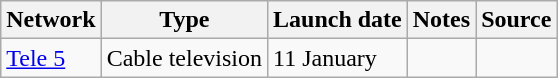<table class="wikitable sortable">
<tr>
<th>Network</th>
<th>Type</th>
<th>Launch date</th>
<th>Notes</th>
<th>Source</th>
</tr>
<tr>
<td><a href='#'>Tele 5</a></td>
<td>Cable television</td>
<td>11 January</td>
<td></td>
<td></td>
</tr>
</table>
